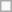<table class=wikitable>
<tr>
<td> </td>
</tr>
</table>
